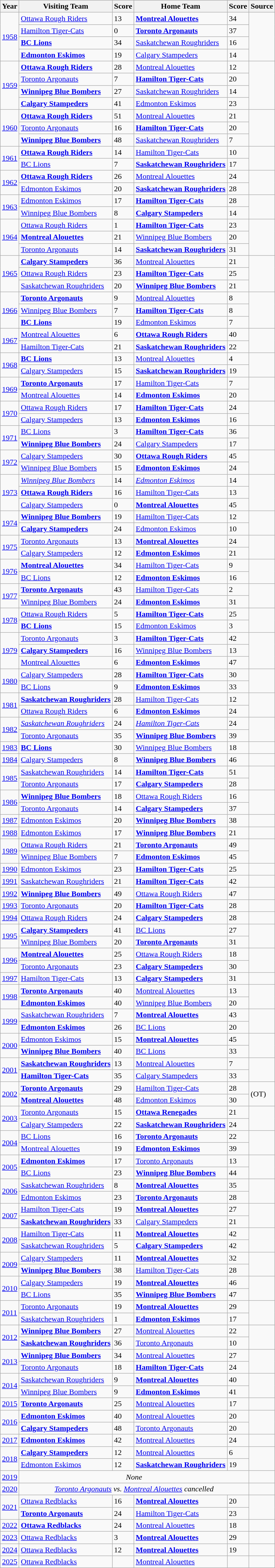<table class="wikitable">
<tr style="background:#efefef;">
<th>Year</th>
<th>Visiting Team</th>
<th>Score</th>
<th>Home Team</th>
<th>Score</th>
<th>Source</th>
</tr>
<tr>
<td rowspan=4><a href='#'>1958</a></td>
<td><a href='#'>Ottawa Rough Riders</a></td>
<td>13</td>
<td><strong><a href='#'>Montreal Alouettes</a></strong></td>
<td>34</td>
<td rowspan=4></td>
</tr>
<tr>
<td><a href='#'>Hamilton Tiger-Cats</a></td>
<td>0</td>
<td><strong><a href='#'>Toronto Argonauts</a></strong></td>
<td>37</td>
</tr>
<tr>
<td><strong><a href='#'>BC Lions</a></strong></td>
<td>34</td>
<td><a href='#'>Saskatchewan Roughriders</a></td>
<td>16</td>
</tr>
<tr>
<td><strong><a href='#'>Edmonton Eskimos</a></strong></td>
<td>19</td>
<td><a href='#'>Calgary Stampeders</a></td>
<td>14</td>
</tr>
<tr>
<td rowspan=4><a href='#'>1959</a></td>
<td><strong><a href='#'>Ottawa Rough Riders</a></strong></td>
<td>28</td>
<td><a href='#'>Montreal Alouettes</a></td>
<td>12</td>
<td rowspan=4></td>
</tr>
<tr>
<td><a href='#'>Toronto Argonauts</a></td>
<td>7</td>
<td><strong><a href='#'>Hamilton Tiger-Cats</a></strong></td>
<td>20</td>
</tr>
<tr>
<td><strong><a href='#'>Winnipeg Blue Bombers</a></strong></td>
<td>27</td>
<td><a href='#'>Saskatchewan Roughriders</a></td>
<td>14</td>
</tr>
<tr>
<td><strong><a href='#'>Calgary Stampeders</a></strong></td>
<td>41</td>
<td><a href='#'>Edmonton Eskimos</a></td>
<td>23</td>
</tr>
<tr>
<td rowspan=3><a href='#'>1960</a></td>
<td><strong><a href='#'>Ottawa Rough Riders</a></strong></td>
<td>51</td>
<td><a href='#'>Montreal Alouettes</a></td>
<td>21</td>
<td rowspan=3></td>
</tr>
<tr>
<td><a href='#'>Toronto Argonauts</a></td>
<td>16</td>
<td><strong><a href='#'>Hamilton Tiger-Cats</a></strong></td>
<td>20</td>
</tr>
<tr>
<td><strong><a href='#'>Winnipeg Blue Bombers</a></strong></td>
<td>48</td>
<td><a href='#'>Saskatchewan Roughriders</a></td>
<td>7</td>
</tr>
<tr>
<td rowspan=2><a href='#'>1961</a></td>
<td><strong><a href='#'>Ottawa Rough Riders</a></strong></td>
<td>14</td>
<td><a href='#'>Hamilton Tiger-Cats</a></td>
<td>10</td>
<td rowspan=2></td>
</tr>
<tr>
<td><a href='#'>BC Lions</a></td>
<td>7</td>
<td><strong><a href='#'>Saskatchewan Roughriders</a></strong></td>
<td>17</td>
</tr>
<tr>
<td rowspan=2><a href='#'>1962</a></td>
<td><strong><a href='#'>Ottawa Rough Riders</a></strong></td>
<td>26</td>
<td><a href='#'>Montreal Alouettes</a></td>
<td>24</td>
<td rowspan=2></td>
</tr>
<tr>
<td><a href='#'>Edmonton Eskimos</a></td>
<td>20</td>
<td><strong><a href='#'>Saskatchewan Roughriders</a></strong></td>
<td>28</td>
</tr>
<tr>
<td rowspan=2><a href='#'>1963</a></td>
<td><a href='#'>Edmonton Eskimos</a></td>
<td>17</td>
<td><strong><a href='#'>Hamilton Tiger-Cats</a></strong></td>
<td>28</td>
<td rowspan=2></td>
</tr>
<tr>
<td><a href='#'>Winnipeg Blue Bombers</a></td>
<td>8</td>
<td><strong><a href='#'>Calgary Stampeders</a></strong></td>
<td>14</td>
</tr>
<tr>
<td rowspan=3><a href='#'>1964</a></td>
<td><a href='#'>Ottawa Rough Riders</a></td>
<td>1</td>
<td><strong><a href='#'>Hamilton Tiger-Cats</a></strong></td>
<td>23</td>
<td rowspan=3></td>
</tr>
<tr>
<td><strong><a href='#'>Montreal Alouettes</a></strong></td>
<td>21</td>
<td><a href='#'>Winnipeg Blue Bombers</a></td>
<td>20</td>
</tr>
<tr>
<td><a href='#'>Toronto Argonauts</a></td>
<td>14</td>
<td><strong><a href='#'>Saskatchewan Roughriders</a></strong></td>
<td>31</td>
</tr>
<tr>
<td rowspan=3><a href='#'>1965</a></td>
<td><strong><a href='#'>Calgary Stampeders</a></strong></td>
<td>36</td>
<td><a href='#'>Montreal Alouettes</a></td>
<td>21</td>
<td rowspan=3></td>
</tr>
<tr>
<td><a href='#'>Ottawa Rough Riders</a></td>
<td>23</td>
<td><strong><a href='#'>Hamilton Tiger-Cats</a></strong></td>
<td>25</td>
</tr>
<tr>
<td><a href='#'>Saskatchewan Roughriders</a></td>
<td>20</td>
<td><strong><a href='#'>Winnipeg Blue Bombers</a></strong></td>
<td>21</td>
</tr>
<tr>
<td rowspan=3><a href='#'>1966</a></td>
<td><strong><a href='#'>Toronto Argonauts</a></strong></td>
<td>9</td>
<td><a href='#'>Montreal Alouettes</a></td>
<td>8</td>
<td rowspan=3></td>
</tr>
<tr>
<td><a href='#'>Winnipeg Blue Bombers</a></td>
<td>7</td>
<td><strong><a href='#'>Hamilton Tiger-Cats</a></strong></td>
<td>8</td>
</tr>
<tr>
<td><strong><a href='#'>BC Lions</a></strong></td>
<td>19</td>
<td><a href='#'>Edmonton Eskimos</a></td>
<td>7</td>
</tr>
<tr>
<td rowspan=2><a href='#'>1967</a></td>
<td><a href='#'>Montreal Alouettes</a></td>
<td>6</td>
<td><strong><a href='#'>Ottawa Rough Riders</a></strong></td>
<td>40</td>
<td rowspan=2></td>
</tr>
<tr>
<td><a href='#'>Hamilton Tiger-Cats</a></td>
<td>21</td>
<td><strong><a href='#'>Saskatchewan Roughriders</a></strong></td>
<td>22</td>
</tr>
<tr>
<td rowspan=2><a href='#'>1968</a></td>
<td><strong><a href='#'>BC Lions</a></strong></td>
<td>13</td>
<td><a href='#'>Montreal Alouettes</a></td>
<td>4</td>
<td rowspan=2></td>
</tr>
<tr>
<td><a href='#'>Calgary Stampeders</a></td>
<td>15</td>
<td><strong><a href='#'>Saskatchewan Roughriders</a></strong></td>
<td>19</td>
</tr>
<tr>
<td rowspan=2><a href='#'>1969</a></td>
<td><strong><a href='#'>Toronto Argonauts</a></strong></td>
<td>17</td>
<td><a href='#'>Hamilton Tiger-Cats</a></td>
<td>7</td>
<td rowspan=2></td>
</tr>
<tr>
<td><a href='#'>Montreal Alouettes</a></td>
<td>14</td>
<td><strong><a href='#'>Edmonton Eskimos</a></strong></td>
<td>20</td>
</tr>
<tr>
<td rowspan=2><a href='#'>1970</a></td>
<td><a href='#'>Ottawa Rough Riders</a></td>
<td>17</td>
<td><strong><a href='#'>Hamilton Tiger-Cats</a></strong></td>
<td>24</td>
<td rowspan=2></td>
</tr>
<tr>
<td><a href='#'>Calgary Stampeders</a></td>
<td>13</td>
<td><strong><a href='#'>Edmonton Eskimos</a></strong></td>
<td>16</td>
</tr>
<tr>
<td rowspan=2><a href='#'>1971</a></td>
<td><a href='#'>BC Lions</a></td>
<td>3</td>
<td><strong><a href='#'>Hamilton Tiger-Cats</a></strong></td>
<td>36</td>
<td rowspan=2></td>
</tr>
<tr>
<td><strong><a href='#'>Winnipeg Blue Bombers</a></strong></td>
<td>24</td>
<td><a href='#'>Calgary Stampeders</a></td>
<td>17</td>
</tr>
<tr>
<td rowspan=2><a href='#'>1972</a></td>
<td><a href='#'>Calgary Stampeders</a></td>
<td>30</td>
<td><strong><a href='#'>Ottawa Rough Riders</a></strong></td>
<td>45</td>
<td rowspan=2></td>
</tr>
<tr>
<td><a href='#'>Winnipeg Blue Bombers</a></td>
<td>15</td>
<td><strong><a href='#'>Edmonton Eskimos</a></strong></td>
<td>24</td>
</tr>
<tr>
<td rowspan=3><a href='#'>1973</a></td>
<td><em><a href='#'>Winnipeg Blue Bombers</a></em></td>
<td>14</td>
<td><em><a href='#'>Edmonton Eskimos</a></em></td>
<td>14</td>
<td rowspan=3></td>
</tr>
<tr>
<td><strong><a href='#'>Ottawa Rough Riders</a></strong></td>
<td>16</td>
<td><a href='#'>Hamilton Tiger-Cats</a></td>
<td>13</td>
</tr>
<tr>
<td><a href='#'>Calgary Stampeders</a></td>
<td>0</td>
<td><strong><a href='#'>Montreal Alouettes</a></strong></td>
<td>45</td>
</tr>
<tr>
<td rowspan=2><a href='#'>1974</a></td>
<td><strong><a href='#'>Winnipeg Blue Bombers</a></strong></td>
<td>19</td>
<td><a href='#'>Hamilton Tiger-Cats</a></td>
<td>12</td>
<td rowspan=2></td>
</tr>
<tr>
<td><strong><a href='#'>Calgary Stampeders</a></strong></td>
<td>24</td>
<td><a href='#'>Edmonton Eskimos</a></td>
<td>10</td>
</tr>
<tr>
<td rowspan=2><a href='#'>1975</a></td>
<td><a href='#'>Toronto Argonauts</a></td>
<td>13</td>
<td><strong><a href='#'>Montreal Alouettes</a></strong></td>
<td>24</td>
<td rowspan=2></td>
</tr>
<tr>
<td><a href='#'>Calgary Stampeders</a></td>
<td>12</td>
<td><strong><a href='#'>Edmonton Eskimos</a></strong></td>
<td>21</td>
</tr>
<tr>
<td rowspan=2><a href='#'>1976</a></td>
<td><strong><a href='#'>Montreal Alouettes</a></strong></td>
<td>34</td>
<td><a href='#'>Hamilton Tiger-Cats</a></td>
<td>9</td>
<td rowspan=2></td>
</tr>
<tr>
<td><a href='#'>BC Lions</a></td>
<td>12</td>
<td><strong><a href='#'>Edmonton Eskimos</a></strong></td>
<td>16</td>
</tr>
<tr>
<td rowspan=2><a href='#'>1977</a></td>
<td><strong><a href='#'>Toronto Argonauts</a></strong></td>
<td>43</td>
<td><a href='#'>Hamilton Tiger-Cats</a></td>
<td>2</td>
<td rowspan=2></td>
</tr>
<tr>
<td><a href='#'>Winnipeg Blue Bombers</a></td>
<td>24</td>
<td><strong><a href='#'>Edmonton Eskimos</a></strong></td>
<td>31</td>
</tr>
<tr>
<td rowspan=2><a href='#'>1978</a></td>
<td><a href='#'>Ottawa Rough Riders</a></td>
<td>5</td>
<td><strong><a href='#'>Hamilton Tiger-Cats</a></strong></td>
<td>25</td>
<td rowspan=2></td>
</tr>
<tr>
<td><strong><a href='#'>BC Lions</a></strong></td>
<td>15</td>
<td><a href='#'>Edmonton Eskimos</a></td>
<td>3</td>
</tr>
<tr>
<td rowspan=3><a href='#'>1979</a></td>
<td><a href='#'>Toronto Argonauts</a></td>
<td>3</td>
<td><strong><a href='#'>Hamilton Tiger-Cats</a></strong></td>
<td>42</td>
<td rowspan=3></td>
</tr>
<tr>
<td><strong><a href='#'>Calgary Stampeders</a></strong></td>
<td>16</td>
<td><a href='#'>Winnipeg Blue Bombers</a></td>
<td>13</td>
</tr>
<tr>
<td><a href='#'>Montreal Alouettes</a></td>
<td>6</td>
<td><strong><a href='#'>Edmonton Eskimos</a></strong></td>
<td>47</td>
</tr>
<tr>
<td rowspan=2><a href='#'>1980</a></td>
<td><a href='#'>Calgary Stampeders</a></td>
<td>28</td>
<td><strong><a href='#'>Hamilton Tiger-Cats</a></strong></td>
<td>30</td>
<td rowspan=2></td>
</tr>
<tr>
<td><a href='#'>BC Lions</a></td>
<td>9</td>
<td><strong><a href='#'>Edmonton Eskimos</a></strong></td>
<td>33</td>
</tr>
<tr>
<td rowspan=2><a href='#'>1981</a></td>
<td><strong><a href='#'>Saskatchewan Roughriders</a></strong></td>
<td>28</td>
<td><a href='#'>Hamilton Tiger-Cats</a></td>
<td>12</td>
<td rowspan=2></td>
</tr>
<tr>
<td><a href='#'>Ottawa Rough Riders</a></td>
<td>6</td>
<td><strong><a href='#'>Edmonton Eskimos</a></strong></td>
<td>24</td>
</tr>
<tr>
<td rowspan=2><a href='#'>1982</a></td>
<td><em><a href='#'>Saskatchewan Roughriders</a></em></td>
<td>24</td>
<td><em><a href='#'>Hamilton Tiger-Cats</a></em></td>
<td>24</td>
<td rowspan=2></td>
</tr>
<tr>
<td><a href='#'>Toronto Argonauts</a></td>
<td>35</td>
<td><strong><a href='#'>Winnipeg Blue Bombers</a></strong></td>
<td>39</td>
</tr>
<tr>
<td><a href='#'>1983</a></td>
<td><strong><a href='#'>BC Lions</a></strong></td>
<td>30</td>
<td><a href='#'>Winnipeg Blue Bombers</a></td>
<td>18</td>
<td></td>
</tr>
<tr>
<td><a href='#'>1984</a></td>
<td><a href='#'>Calgary Stampeders</a></td>
<td>8</td>
<td><strong><a href='#'>Winnipeg Blue Bombers</a></strong></td>
<td>46</td>
<td></td>
</tr>
<tr>
<td rowspan=2><a href='#'>1985</a></td>
<td><a href='#'>Saskatchewan Roughriders</a></td>
<td>14</td>
<td><strong><a href='#'>Hamilton Tiger-Cats</a></strong></td>
<td>51</td>
<td rowspan=2></td>
</tr>
<tr>
<td><a href='#'>Toronto Argonauts</a></td>
<td>17</td>
<td><strong><a href='#'>Calgary Stampeders</a></strong></td>
<td>28</td>
</tr>
<tr>
<td rowspan=2><a href='#'>1986</a></td>
<td><strong><a href='#'>Winnipeg Blue Bombers</a></strong></td>
<td>18</td>
<td><a href='#'>Ottawa Rough Riders</a></td>
<td>16</td>
<td rowspan=2></td>
</tr>
<tr>
<td><a href='#'>Toronto Argonauts</a></td>
<td>14</td>
<td><strong><a href='#'>Calgary Stampeders</a></strong></td>
<td>37</td>
</tr>
<tr>
<td><a href='#'>1987</a></td>
<td><a href='#'>Edmonton Eskimos</a></td>
<td>20</td>
<td><strong><a href='#'>Winnipeg Blue Bombers</a></strong></td>
<td>38</td>
<td></td>
</tr>
<tr>
<td><a href='#'>1988</a></td>
<td><a href='#'>Edmonton Eskimos</a></td>
<td>17</td>
<td><strong><a href='#'>Winnipeg Blue Bombers</a></strong></td>
<td>21</td>
<td></td>
</tr>
<tr>
<td rowspan=2><a href='#'>1989</a></td>
<td><a href='#'>Ottawa Rough Riders</a></td>
<td>21</td>
<td><strong><a href='#'>Toronto Argonauts</a></strong></td>
<td>49</td>
<td rowspan=2></td>
</tr>
<tr>
<td><a href='#'>Winnipeg Blue Bombers</a></td>
<td>7</td>
<td><strong><a href='#'>Edmonton Eskimos</a></strong></td>
<td>45</td>
</tr>
<tr>
<td><a href='#'>1990</a></td>
<td><a href='#'>Edmonton Eskimos</a></td>
<td>23</td>
<td><strong><a href='#'>Hamilton Tiger-Cats</a></strong></td>
<td>25</td>
<td></td>
</tr>
<tr>
<td><a href='#'>1991</a></td>
<td><a href='#'>Saskatchewan Roughriders</a></td>
<td>21</td>
<td><strong><a href='#'>Hamilton Tiger-Cats</a></strong></td>
<td>42</td>
<td></td>
</tr>
<tr>
<td><a href='#'>1992</a></td>
<td><strong><a href='#'>Winnipeg Blue Bombers</a></strong></td>
<td>49</td>
<td><a href='#'>Ottawa Rough Riders</a></td>
<td>47</td>
<td></td>
</tr>
<tr>
<td><a href='#'>1993</a></td>
<td><a href='#'>Toronto Argonauts</a></td>
<td>20</td>
<td><strong><a href='#'>Hamilton Tiger-Cats</a></strong></td>
<td>28</td>
<td></td>
</tr>
<tr>
<td><a href='#'>1994</a></td>
<td><a href='#'>Ottawa Rough Riders</a></td>
<td>24</td>
<td><strong><a href='#'>Calgary Stampeders</a></strong></td>
<td>28</td>
<td></td>
</tr>
<tr>
<td rowspan=2><a href='#'>1995</a></td>
<td><strong><a href='#'>Calgary Stampeders</a></strong></td>
<td>41</td>
<td><a href='#'>BC Lions</a></td>
<td>27</td>
<td rowspan=2></td>
</tr>
<tr>
<td><a href='#'>Winnipeg Blue Bombers</a></td>
<td>20</td>
<td><strong><a href='#'>Toronto Argonauts</a></strong></td>
<td>31</td>
</tr>
<tr>
<td rowspan=2><a href='#'>1996</a></td>
<td><strong><a href='#'>Montreal Alouettes</a></strong></td>
<td>25</td>
<td><a href='#'>Ottawa Rough Riders</a></td>
<td>18</td>
<td rowspan=2></td>
</tr>
<tr>
<td><a href='#'>Toronto Argonauts</a></td>
<td>23</td>
<td><strong><a href='#'>Calgary Stampeders</a></strong></td>
<td>30</td>
</tr>
<tr>
<td><a href='#'>1997</a></td>
<td><a href='#'>Hamilton Tiger-Cats</a></td>
<td>13</td>
<td><strong><a href='#'>Calgary Stampeders</a></strong></td>
<td>31</td>
<td></td>
</tr>
<tr>
<td rowspan=2><a href='#'>1998</a></td>
<td><strong><a href='#'>Toronto Argonauts</a></strong></td>
<td>40</td>
<td><a href='#'>Montreal Alouettes</a></td>
<td>13</td>
<td rowspan=2></td>
</tr>
<tr>
<td><strong><a href='#'>Edmonton Eskimos</a></strong></td>
<td>40</td>
<td><a href='#'>Winnipeg Blue Bombers</a></td>
<td>20</td>
</tr>
<tr>
<td rowspan=2><a href='#'>1999</a></td>
<td><a href='#'>Saskatchewan Roughriders</a></td>
<td>7</td>
<td><strong><a href='#'>Montreal Alouettes</a></strong></td>
<td>43</td>
<td rowspan=2></td>
</tr>
<tr>
<td><strong><a href='#'>Edmonton Eskimos</a></strong></td>
<td>26</td>
<td><a href='#'>BC Lions</a></td>
<td>20</td>
</tr>
<tr>
<td rowspan=2><a href='#'>2000</a></td>
<td><a href='#'>Edmonton Eskimos</a></td>
<td>15</td>
<td><strong><a href='#'>Montreal Alouettes</a></strong></td>
<td>45</td>
<td rowspan=2></td>
</tr>
<tr>
<td><strong><a href='#'>Winnipeg Blue Bombers</a></strong></td>
<td>40</td>
<td><a href='#'>BC Lions</a></td>
<td>33</td>
</tr>
<tr>
<td rowspan=2><a href='#'>2001</a></td>
<td><strong><a href='#'>Saskatchewan Roughriders</a></strong></td>
<td>13</td>
<td><a href='#'>Montreal Alouettes</a></td>
<td>7</td>
<td rowspan=2></td>
</tr>
<tr>
<td><strong><a href='#'>Hamilton Tiger-Cats</a></strong></td>
<td>35</td>
<td><a href='#'>Calgary Stampeders</a></td>
<td>33</td>
</tr>
<tr>
<td rowspan=2><a href='#'>2002</a></td>
<td><strong><a href='#'>Toronto Argonauts</a></strong></td>
<td>29</td>
<td><a href='#'>Hamilton Tiger-Cats</a></td>
<td>28</td>
<td rowspan=2> (OT)</td>
</tr>
<tr>
<td><strong><a href='#'>Montreal Alouettes</a></strong></td>
<td>48</td>
<td><a href='#'>Edmonton Eskimos</a></td>
<td>30</td>
</tr>
<tr>
<td rowspan=2><a href='#'>2003</a></td>
<td><a href='#'>Toronto Argonauts</a></td>
<td>15</td>
<td><strong><a href='#'>Ottawa Renegades</a></strong></td>
<td>21</td>
<td rowspan=2></td>
</tr>
<tr>
<td><a href='#'>Calgary Stampeders</a></td>
<td>22</td>
<td><strong><a href='#'>Saskatchewan Roughriders</a></strong></td>
<td>24</td>
</tr>
<tr>
<td rowspan=2><a href='#'>2004</a></td>
<td><a href='#'>BC Lions</a></td>
<td>16</td>
<td><strong><a href='#'>Toronto Argonauts</a></strong></td>
<td>22</td>
<td rowspan=2></td>
</tr>
<tr>
<td><a href='#'>Montreal Alouettes</a></td>
<td>19</td>
<td><strong><a href='#'>Edmonton Eskimos</a></strong></td>
<td>39</td>
</tr>
<tr>
<td rowspan=2><a href='#'>2005</a></td>
<td><strong><a href='#'>Edmonton Eskimos</a></strong></td>
<td>17</td>
<td><a href='#'>Toronto Argonauts</a></td>
<td>13</td>
<td rowspan=2></td>
</tr>
<tr>
<td><a href='#'>BC Lions</a></td>
<td>23</td>
<td><strong><a href='#'>Winnipeg Blue Bombers</a></strong></td>
<td>44</td>
</tr>
<tr>
<td rowspan=2><a href='#'>2006</a></td>
<td><a href='#'>Saskatchewan Roughriders</a></td>
<td>8</td>
<td><strong><a href='#'>Montreal Alouettes</a></strong></td>
<td>35</td>
<td rowspan=2></td>
</tr>
<tr>
<td><a href='#'>Edmonton Eskimos</a></td>
<td>23</td>
<td><strong><a href='#'>Toronto Argonauts</a></strong></td>
<td>28</td>
</tr>
<tr>
<td rowspan=2><a href='#'>2007</a></td>
<td><a href='#'>Hamilton Tiger-Cats</a></td>
<td>19</td>
<td><strong><a href='#'>Montreal Alouettes</a></strong></td>
<td>27</td>
<td rowspan=2></td>
</tr>
<tr>
<td><strong><a href='#'>Saskatchewan Roughriders</a></strong></td>
<td>33</td>
<td><a href='#'>Calgary Stampeders</a></td>
<td>21</td>
</tr>
<tr>
<td rowspan=2><a href='#'>2008</a></td>
<td><a href='#'>Hamilton Tiger-Cats</a></td>
<td>11</td>
<td><strong><a href='#'>Montreal Alouettes</a></strong></td>
<td>42</td>
<td rowspan=2></td>
</tr>
<tr>
<td><a href='#'>Saskatchewan Roughriders</a></td>
<td>5</td>
<td><strong><a href='#'>Calgary Stampeders</a></strong></td>
<td>42</td>
</tr>
<tr>
<td rowspan=2><a href='#'>2009</a></td>
<td><a href='#'>Calgary Stampeders</a></td>
<td>11</td>
<td><strong><a href='#'>Montreal Alouettes</a></strong></td>
<td>32</td>
<td rowspan=2></td>
</tr>
<tr>
<td><strong><a href='#'>Winnipeg Blue Bombers</a></strong></td>
<td>38</td>
<td><a href='#'>Hamilton Tiger-Cats</a></td>
<td>28</td>
</tr>
<tr>
<td rowspan=2><a href='#'>2010</a></td>
<td><a href='#'>Calgary Stampeders</a></td>
<td>19</td>
<td><strong><a href='#'>Montreal Alouettes</a></strong></td>
<td>46</td>
<td rowspan=2></td>
</tr>
<tr>
<td><a href='#'>BC Lions</a></td>
<td>35</td>
<td><strong><a href='#'>Winnipeg Blue Bombers</a></strong></td>
<td>47</td>
</tr>
<tr>
<td rowspan=2><a href='#'>2011</a></td>
<td><a href='#'>Toronto Argonauts</a></td>
<td>19</td>
<td><strong><a href='#'>Montreal Alouettes</a></strong></td>
<td>29</td>
<td rowspan=2></td>
</tr>
<tr>
<td><a href='#'>Saskatchewan Roughriders</a></td>
<td>1</td>
<td><strong><a href='#'>Edmonton Eskimos</a></strong></td>
<td>17</td>
</tr>
<tr>
<td rowspan=2><a href='#'>2012</a></td>
<td><strong><a href='#'>Winnipeg Blue Bombers</a></strong></td>
<td>27</td>
<td><a href='#'>Montreal Alouettes</a></td>
<td>22</td>
<td rowspan=2></td>
</tr>
<tr>
<td><strong><a href='#'>Saskatchewan Roughriders</a></strong></td>
<td>36</td>
<td><a href='#'>Toronto Argonauts</a></td>
<td>10</td>
</tr>
<tr>
<td rowspan=2><a href='#'>2013</a></td>
<td><strong><a href='#'>Winnipeg Blue Bombers</a></strong></td>
<td>34</td>
<td><a href='#'>Montreal Alouettes</a></td>
<td>27</td>
<td rowspan=2></td>
</tr>
<tr>
<td><a href='#'>Toronto Argonauts</a></td>
<td>18</td>
<td><strong><a href='#'>Hamilton Tiger-Cats</a></strong></td>
<td>24</td>
</tr>
<tr>
<td rowspan=2><a href='#'>2014</a></td>
<td><a href='#'>Saskatchewan Roughriders</a></td>
<td>9</td>
<td><strong><a href='#'>Montreal Alouettes</a></strong></td>
<td>40</td>
<td rowspan=2></td>
</tr>
<tr>
<td><a href='#'>Winnipeg Blue Bombers</a></td>
<td>9</td>
<td><strong><a href='#'>Edmonton Eskimos</a></strong></td>
<td>41</td>
</tr>
<tr>
<td><a href='#'>2015</a></td>
<td><strong><a href='#'>Toronto Argonauts</a></strong></td>
<td>25</td>
<td><a href='#'>Montreal Alouettes</a></td>
<td>17</td>
<td></td>
</tr>
<tr>
<td rowspan=2><a href='#'>2016</a></td>
<td><strong><a href='#'>Edmonton Eskimos</a></strong></td>
<td>40</td>
<td><a href='#'>Montreal Alouettes</a></td>
<td>20</td>
<td rowspan=2></td>
</tr>
<tr>
<td><strong><a href='#'>Calgary Stampeders</a></strong></td>
<td>48</td>
<td><a href='#'>Toronto Argonauts</a></td>
<td>20</td>
</tr>
<tr>
<td><a href='#'>2017</a></td>
<td><strong><a href='#'>Edmonton Eskimos</a></strong></td>
<td>42</td>
<td><a href='#'>Montreal Alouettes</a></td>
<td>24</td>
<td></td>
</tr>
<tr>
<td rowspan=2><a href='#'>2018</a></td>
<td><strong><a href='#'>Calgary Stampeders</a></strong></td>
<td>12</td>
<td><a href='#'>Montreal Alouettes</a></td>
<td>6</td>
<td rowspan=2></td>
</tr>
<tr>
<td><a href='#'>Edmonton Eskimos</a></td>
<td>12</td>
<td><strong><a href='#'>Saskatchewan Roughriders</a></strong></td>
<td>19</td>
</tr>
<tr>
<td><a href='#'>2019</a></td>
<td ALIGN="center" colspan="4"><em>None</em></td>
<td></td>
</tr>
<tr>
<td><a href='#'>2020</a></td>
<td ALIGN="center" colspan="4"><em><a href='#'>Toronto Argonauts</a> vs. <a href='#'>Montreal Alouettes</a> cancelled</em></td>
<td></td>
</tr>
<tr>
<td rowspan=2><a href='#'>2021</a></td>
<td><a href='#'>Ottawa Redblacks</a></td>
<td>16</td>
<td><strong><a href='#'>Montreal Alouettes</a></strong></td>
<td>20</td>
<td rowspan=2></td>
</tr>
<tr>
<td><strong><a href='#'>Toronto Argonauts</a></strong></td>
<td>24</td>
<td><a href='#'>Hamilton Tiger-Cats</a></td>
<td>23</td>
</tr>
<tr>
<td><a href='#'>2022</a></td>
<td><strong><a href='#'>Ottawa Redblacks</a></strong></td>
<td>24</td>
<td><a href='#'>Montreal Alouettes</a></td>
<td>18</td>
<td></td>
</tr>
<tr>
<td><a href='#'>2023</a></td>
<td><a href='#'>Ottawa Redblacks</a></td>
<td>3</td>
<td><strong><a href='#'>Montreal Alouettes</a></strong></td>
<td>29</td>
<td></td>
</tr>
<tr>
<td><a href='#'>2024</a></td>
<td><a href='#'>Ottawa Redblacks</a></td>
<td>12</td>
<td><strong><a href='#'>Montreal Alouettes</a></strong></td>
<td>19</td>
<td></td>
</tr>
<tr>
<td><a href='#'>2025</a></td>
<td><a href='#'>Ottawa Redblacks</a></td>
<td></td>
<td><a href='#'>Montreal Alouettes</a></td>
<td></td>
<td></td>
</tr>
</table>
